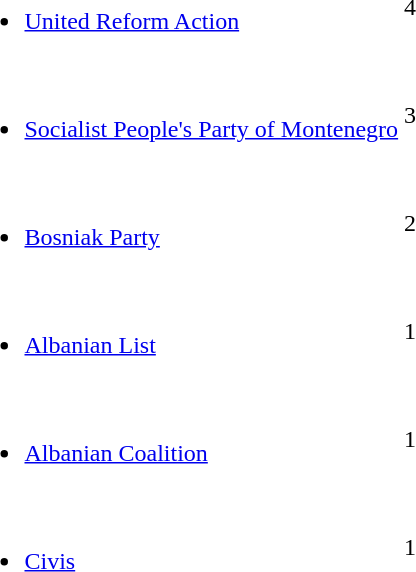<table>
<tr>
<td><br><ul><li><a href='#'>United Reform Action</a></li></ul></td>
<td><div>4</div></td>
</tr>
<tr>
<td><br><ul><li><a href='#'>Socialist People's Party of Montenegro</a></li></ul></td>
<td><div>3</div></td>
</tr>
<tr>
<td><br><ul><li><a href='#'>Bosniak Party</a></li></ul></td>
<td><div>2</div></td>
</tr>
<tr>
<td><br><ul><li><a href='#'>Albanian List</a></li></ul></td>
<td><div>1</div></td>
</tr>
<tr>
<td><br><ul><li><a href='#'>Albanian Coalition</a></li></ul></td>
<td><div>1</div></td>
</tr>
<tr>
<td><br><ul><li><a href='#'>Civis</a></li></ul></td>
<td><div>1</div></td>
</tr>
</table>
